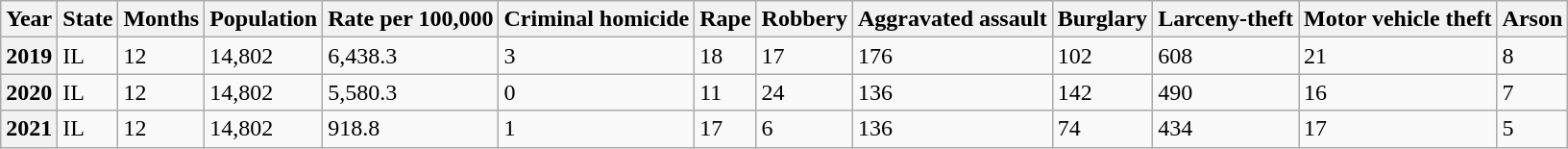<table class="wikitable" summary="Offenses Known to Law Enforcement">
<tr>
<th scope="col">Year</th>
<th scope="col">State</th>
<th scope="col">Months</th>
<th scope="col">Population</th>
<th scope="col">Rate per 100,000</th>
<th scope="col">Criminal homicide</th>
<th scope="col">Rape</th>
<th scope="col">Robbery</th>
<th scope="col">Aggravated assault</th>
<th scope="col">Burglary</th>
<th scope="col">Larceny-theft</th>
<th scope="col">Motor vehicle theft</th>
<th scope="col">Arson</th>
</tr>
<tr>
<th>2019</th>
<td>IL</td>
<td>12</td>
<td>14,802</td>
<td>6,438.3</td>
<td>3</td>
<td>18</td>
<td>17</td>
<td>176</td>
<td>102</td>
<td>608</td>
<td>21</td>
<td>8</td>
</tr>
<tr>
<th>2020</th>
<td>IL</td>
<td>12</td>
<td>14,802</td>
<td>5,580.3</td>
<td>0</td>
<td>11</td>
<td>24</td>
<td>136</td>
<td>142</td>
<td>490</td>
<td>16</td>
<td>7</td>
</tr>
<tr>
<th scope="row">2021</th>
<td>IL</td>
<td>12</td>
<td>14,802</td>
<td>918.8</td>
<td>1</td>
<td>17</td>
<td>6</td>
<td>136</td>
<td>74</td>
<td>434</td>
<td>17</td>
<td>5</td>
</tr>
</table>
